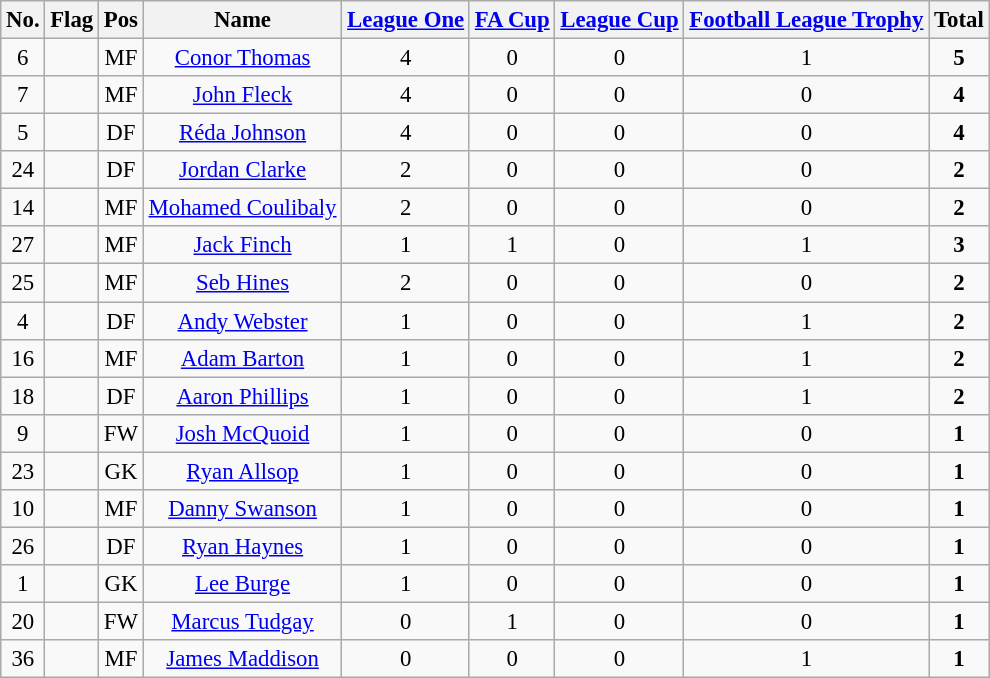<table class="wikitable sortable" style="text-align:center; font-size:95%;">
<tr>
<th>No.</th>
<th>Flag</th>
<th>Pos</th>
<th>Name</th>
<th><a href='#'>League One</a></th>
<th><a href='#'>FA Cup</a></th>
<th><a href='#'>League Cup</a></th>
<th><a href='#'>Football League Trophy</a></th>
<th>Total</th>
</tr>
<tr>
<td>6</td>
<td></td>
<td>MF</td>
<td><a href='#'>Conor Thomas</a></td>
<td>4</td>
<td>0</td>
<td>0</td>
<td>1</td>
<td><strong>5</strong></td>
</tr>
<tr>
<td>7</td>
<td></td>
<td>MF</td>
<td><a href='#'>John Fleck</a></td>
<td>4</td>
<td>0</td>
<td>0</td>
<td>0</td>
<td><strong>4</strong></td>
</tr>
<tr>
<td>5</td>
<td></td>
<td>DF</td>
<td><a href='#'>Réda Johnson</a></td>
<td>4</td>
<td>0</td>
<td>0</td>
<td>0</td>
<td><strong>4</strong></td>
</tr>
<tr>
<td>24</td>
<td></td>
<td>DF</td>
<td><a href='#'>Jordan Clarke</a></td>
<td>2</td>
<td>0</td>
<td>0</td>
<td>0</td>
<td><strong>2</strong></td>
</tr>
<tr>
<td>14</td>
<td></td>
<td>MF</td>
<td><a href='#'>Mohamed Coulibaly</a></td>
<td>2</td>
<td>0</td>
<td>0</td>
<td>0</td>
<td><strong>2</strong></td>
</tr>
<tr>
<td>27</td>
<td></td>
<td>MF</td>
<td><a href='#'>Jack Finch</a></td>
<td>1</td>
<td>1</td>
<td>0</td>
<td>1</td>
<td><strong>3</strong></td>
</tr>
<tr>
<td>25</td>
<td></td>
<td>MF</td>
<td><a href='#'>Seb Hines</a></td>
<td>2</td>
<td>0</td>
<td>0</td>
<td>0</td>
<td><strong>2</strong></td>
</tr>
<tr>
<td>4</td>
<td></td>
<td>DF</td>
<td><a href='#'>Andy Webster</a></td>
<td>1</td>
<td>0</td>
<td>0</td>
<td>1</td>
<td><strong>2</strong></td>
</tr>
<tr>
<td>16</td>
<td></td>
<td>MF</td>
<td><a href='#'>Adam Barton</a></td>
<td>1</td>
<td>0</td>
<td>0</td>
<td>1</td>
<td><strong>2</strong></td>
</tr>
<tr>
<td>18</td>
<td></td>
<td>DF</td>
<td><a href='#'>Aaron Phillips</a></td>
<td>1</td>
<td>0</td>
<td>0</td>
<td>1</td>
<td><strong>2</strong></td>
</tr>
<tr>
<td>9</td>
<td></td>
<td>FW</td>
<td><a href='#'>Josh McQuoid</a></td>
<td>1</td>
<td>0</td>
<td>0</td>
<td>0</td>
<td><strong>1</strong></td>
</tr>
<tr>
<td>23</td>
<td></td>
<td>GK</td>
<td><a href='#'>Ryan Allsop</a></td>
<td>1</td>
<td>0</td>
<td>0</td>
<td>0</td>
<td><strong>1</strong></td>
</tr>
<tr>
<td>10</td>
<td></td>
<td>MF</td>
<td><a href='#'>Danny Swanson</a></td>
<td>1</td>
<td>0</td>
<td>0</td>
<td>0</td>
<td><strong>1</strong></td>
</tr>
<tr>
<td>26</td>
<td></td>
<td>DF</td>
<td><a href='#'>Ryan Haynes</a></td>
<td>1</td>
<td>0</td>
<td>0</td>
<td>0</td>
<td><strong>1</strong></td>
</tr>
<tr>
<td>1</td>
<td></td>
<td>GK</td>
<td><a href='#'>Lee Burge</a></td>
<td>1</td>
<td>0</td>
<td>0</td>
<td>0</td>
<td><strong>1</strong></td>
</tr>
<tr>
<td>20</td>
<td></td>
<td>FW</td>
<td><a href='#'>Marcus Tudgay</a></td>
<td>0</td>
<td>1</td>
<td>0</td>
<td>0</td>
<td><strong>1</strong></td>
</tr>
<tr>
<td>36</td>
<td></td>
<td>MF</td>
<td><a href='#'>James Maddison</a></td>
<td>0</td>
<td>0</td>
<td>0</td>
<td>1</td>
<td><strong>1</strong></td>
</tr>
</table>
